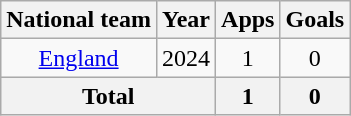<table class="wikitable" style="text-align: center;">
<tr>
<th>National team</th>
<th>Year</th>
<th>Apps</th>
<th>Goals</th>
</tr>
<tr>
<td><a href='#'>England</a></td>
<td>2024</td>
<td>1</td>
<td>0</td>
</tr>
<tr>
<th colspan="2">Total</th>
<th>1</th>
<th>0</th>
</tr>
</table>
